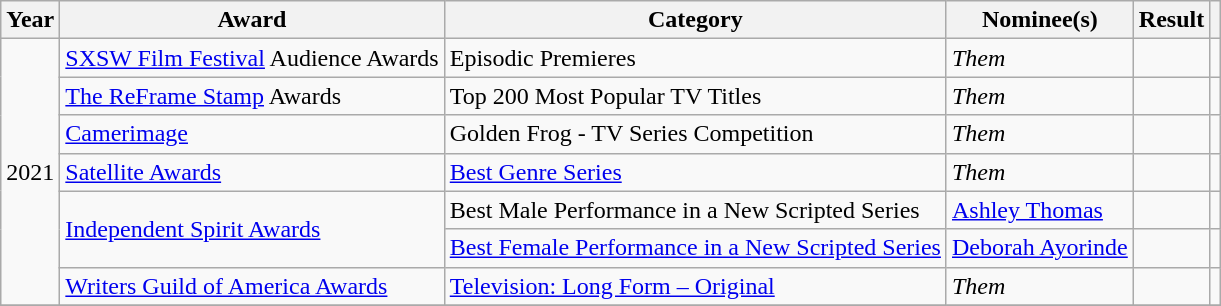<table class="wikitable sortable">
<tr>
<th>Year</th>
<th>Award</th>
<th>Category</th>
<th>Nominee(s)</th>
<th>Result</th>
<th></th>
</tr>
<tr>
<td rowspan=7>2021</td>
<td><a href='#'>SXSW Film Festival</a> Audience Awards</td>
<td>Episodic Premieres</td>
<td><em>Them</em></td>
<td></td>
<td></td>
</tr>
<tr>
<td><a href='#'>The ReFrame Stamp</a> Awards</td>
<td>Top 200 Most Popular TV Titles</td>
<td><em>Them</em></td>
<td></td>
<td></td>
</tr>
<tr>
<td><a href='#'>Camerimage</a></td>
<td>Golden Frog - TV Series Competition</td>
<td><em>Them</em></td>
<td></td>
<td></td>
</tr>
<tr>
<td><a href='#'>Satellite Awards</a></td>
<td><a href='#'>Best Genre Series</a></td>
<td><em>Them</em></td>
<td></td>
<td></td>
</tr>
<tr>
<td rowspan=2><a href='#'>Independent Spirit Awards</a></td>
<td>Best Male Performance in a New Scripted Series</td>
<td><a href='#'>Ashley Thomas</a></td>
<td></td>
<td></td>
</tr>
<tr>
<td><a href='#'>Best Female Performance in a New Scripted Series</a></td>
<td><a href='#'>Deborah Ayorinde</a></td>
<td></td>
<td></td>
</tr>
<tr>
<td><a href='#'>Writers Guild of America Awards</a></td>
<td><a href='#'>Television: Long Form – Original</a></td>
<td><em>Them</em></td>
<td></td>
<td></td>
</tr>
<tr>
</tr>
</table>
